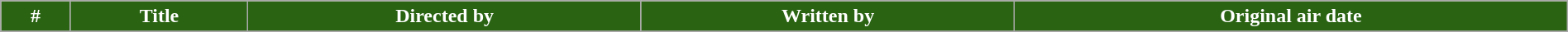<table class="wikitable plainrowheaders" width="100%" style="background:#FFFFFF;">
<tr>
<th style="background: #2A6413; color:#fff;">#</th>
<th style="background: #2A6413; color:#fff;">Title</th>
<th style="background: #2A6413; color:#fff;">Directed by</th>
<th style="background: #2A6413; color:#fff;">Written by</th>
<th style="background: #2A6413; color:#fff;">Original air date</th>
</tr>
<tr>
</tr>
</table>
